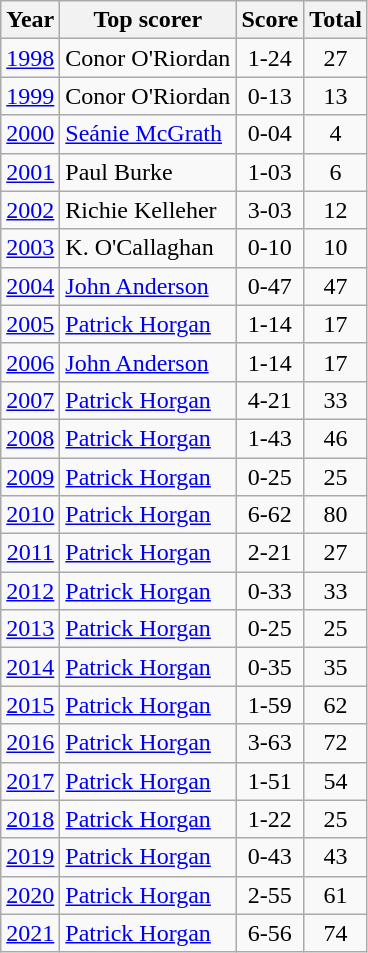<table class="wikitable" style="text-align:center;">
<tr>
<th>Year</th>
<th>Top scorer</th>
<th>Score</th>
<th>Total</th>
</tr>
<tr>
<td><a href='#'>1998</a></td>
<td style="text-align:left;">Conor O'Riordan</td>
<td>1-24</td>
<td>27</td>
</tr>
<tr>
<td><a href='#'>1999</a></td>
<td style="text-align:left;">Conor O'Riordan</td>
<td>0-13</td>
<td>13</td>
</tr>
<tr>
<td><a href='#'>2000</a></td>
<td style="text-align:left;"><a href='#'>Seánie McGrath</a></td>
<td>0-04</td>
<td>4</td>
</tr>
<tr>
<td><a href='#'>2001</a></td>
<td style="text-align:left;">Paul Burke</td>
<td>1-03</td>
<td>6</td>
</tr>
<tr>
<td><a href='#'>2002</a></td>
<td style="text-align:left;">Richie Kelleher</td>
<td>3-03</td>
<td>12</td>
</tr>
<tr>
<td><a href='#'>2003</a></td>
<td style="text-align:left;">K. O'Callaghan</td>
<td>0-10</td>
<td>10</td>
</tr>
<tr>
<td><a href='#'>2004</a></td>
<td style="text-align:left;"><a href='#'>John Anderson</a></td>
<td>0-47</td>
<td>47</td>
</tr>
<tr>
<td><a href='#'>2005</a></td>
<td style="text-align:left;"><a href='#'>Patrick Horgan</a></td>
<td>1-14</td>
<td>17</td>
</tr>
<tr>
<td><a href='#'>2006</a></td>
<td style="text-align:left;"><a href='#'>John Anderson</a></td>
<td>1-14</td>
<td>17</td>
</tr>
<tr>
<td><a href='#'>2007</a></td>
<td style="text-align:left;"><a href='#'>Patrick Horgan</a></td>
<td>4-21</td>
<td>33</td>
</tr>
<tr>
<td><a href='#'>2008</a></td>
<td style="text-align:left;"><a href='#'>Patrick Horgan</a></td>
<td>1-43</td>
<td>46</td>
</tr>
<tr>
<td><a href='#'>2009</a></td>
<td style="text-align:left;"><a href='#'>Patrick Horgan</a></td>
<td>0-25</td>
<td>25</td>
</tr>
<tr>
<td><a href='#'>2010</a></td>
<td style="text-align:left;"><a href='#'>Patrick Horgan</a></td>
<td>6-62</td>
<td>80</td>
</tr>
<tr>
<td><a href='#'>2011</a></td>
<td style="text-align:left;"><a href='#'>Patrick Horgan</a></td>
<td>2-21</td>
<td>27</td>
</tr>
<tr>
<td><a href='#'>2012</a></td>
<td style="text-align:left;"><a href='#'>Patrick Horgan</a></td>
<td>0-33</td>
<td>33</td>
</tr>
<tr>
<td><a href='#'>2013</a></td>
<td style="text-align:left;"><a href='#'>Patrick Horgan</a></td>
<td>0-25</td>
<td>25</td>
</tr>
<tr>
<td><a href='#'>2014</a></td>
<td style="text-align:left;"><a href='#'>Patrick Horgan</a></td>
<td>0-35</td>
<td>35</td>
</tr>
<tr>
<td><a href='#'>2015</a></td>
<td style="text-align:left;"><a href='#'>Patrick Horgan</a></td>
<td>1-59</td>
<td>62</td>
</tr>
<tr>
<td><a href='#'>2016</a></td>
<td style="text-align:left;"><a href='#'>Patrick Horgan</a></td>
<td>3-63</td>
<td>72</td>
</tr>
<tr>
<td><a href='#'>2017</a></td>
<td style="text-align:left;"><a href='#'>Patrick Horgan</a></td>
<td>1-51</td>
<td>54</td>
</tr>
<tr>
<td><a href='#'>2018</a></td>
<td style="text-align:left;"><a href='#'>Patrick Horgan</a></td>
<td>1-22</td>
<td>25</td>
</tr>
<tr>
<td><a href='#'>2019</a></td>
<td style="text-align:left;"><a href='#'>Patrick Horgan</a></td>
<td>0-43</td>
<td>43</td>
</tr>
<tr>
<td><a href='#'>2020</a></td>
<td style="text-align:left;"><a href='#'>Patrick Horgan</a></td>
<td>2-55</td>
<td>61</td>
</tr>
<tr>
<td><a href='#'>2021</a></td>
<td style="text-align:left;"><a href='#'>Patrick Horgan</a></td>
<td>6-56</td>
<td>74</td>
</tr>
</table>
